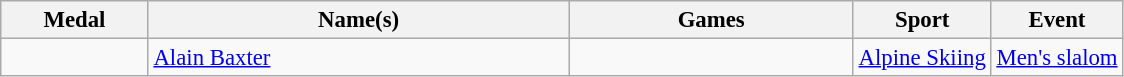<table class="wikitable sortable" style="font-size: 95%">
<tr>
<th style="width:6em">Medal</th>
<th style="width:18em">Name(s)</th>
<th style="width:12em">Games</th>
<th>Sport</th>
<th>Event</th>
</tr>
<tr>
<td></td>
<td><a href='#'>Alain Baxter</a></td>
<td></td>
<td> <a href='#'>Alpine Skiing</a></td>
<td><a href='#'>Men's slalom</a></td>
</tr>
</table>
